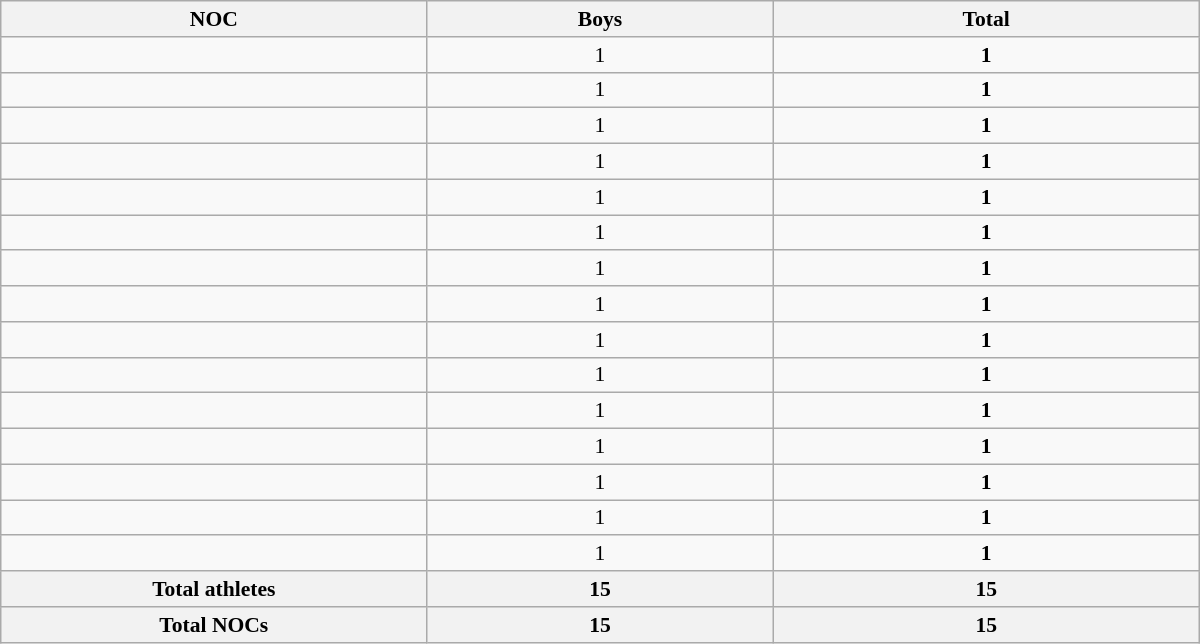<table class="wikitable collapsible sortable"  style="width:800px; text-align:center; font-size:90%;">
<tr>
<th style="text-align:center; width:100px;"><strong>NOC </strong></th>
<th width=80><strong>Boys</strong></th>
<th width=100><strong>Total</strong></th>
</tr>
<tr>
<td style="text-align:left;"></td>
<td>1</td>
<td><strong>1</strong></td>
</tr>
<tr>
<td style="text-align:left;"></td>
<td>1</td>
<td><strong>1</strong></td>
</tr>
<tr>
<td style="text-align:left;"></td>
<td>1</td>
<td><strong>1</strong></td>
</tr>
<tr>
<td style="text-align:left;"></td>
<td>1</td>
<td><strong>1</strong></td>
</tr>
<tr>
<td style="text-align:left;"></td>
<td>1</td>
<td><strong>1</strong></td>
</tr>
<tr>
<td style="text-align:left;"></td>
<td>1</td>
<td><strong>1</strong></td>
</tr>
<tr>
<td style="text-align:left;"></td>
<td>1</td>
<td><strong>1</strong></td>
</tr>
<tr>
<td style="text-align:left;"></td>
<td>1</td>
<td><strong>1</strong></td>
</tr>
<tr>
<td style="text-align:left;"></td>
<td>1</td>
<td><strong>1</strong></td>
</tr>
<tr>
<td style="text-align:left;"></td>
<td>1</td>
<td><strong>1</strong></td>
</tr>
<tr>
<td style="text-align:left;"></td>
<td>1</td>
<td><strong>1</strong></td>
</tr>
<tr>
<td style="text-align:left;"></td>
<td>1</td>
<td><strong>1</strong></td>
</tr>
<tr>
<td style="text-align:left;"></td>
<td>1</td>
<td><strong>1</strong></td>
</tr>
<tr>
<td style="text-align:left;"></td>
<td>1</td>
<td><strong>1</strong></td>
</tr>
<tr>
<td style="text-align:left;"></td>
<td>1</td>
<td><strong>1</strong></td>
</tr>
<tr>
<th>Total athletes</th>
<th>15</th>
<th><strong>15</strong></th>
</tr>
<tr class="sortbottom">
<th>Total NOCs</th>
<th>15</th>
<th><strong>15</strong></th>
</tr>
</table>
